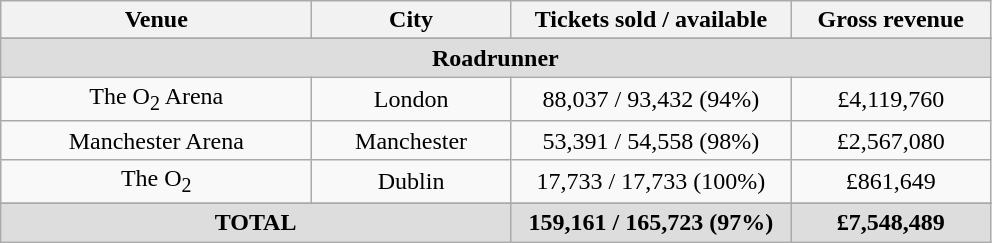<table class="wikitable" style="text-align:center">
<tr>
<th style="width:200px;">Venue</th>
<th style="width:125px;">City</th>
<th style="width:180px;">Tickets sold / available</th>
<th style="width:125px;">Gross revenue</th>
</tr>
<tr>
</tr>
<tr style="background:#ddd;">
<td colspan="4"><strong>Roadrunner</strong></td>
</tr>
<tr>
<td>The O<sub>2</sub> Arena</td>
<td>London</td>
<td>88,037 / 93,432 (94%)</td>
<td>£4,119,760</td>
</tr>
<tr>
<td>Manchester Arena</td>
<td>Manchester</td>
<td>53,391 / 54,558 (98%)</td>
<td>£2,567,080</td>
</tr>
<tr>
<td>The O<sub>2</sub></td>
<td>Dublin</td>
<td>17,733 / 17,733 (100%)</td>
<td>£861,649</td>
</tr>
<tr>
</tr>
<tr style="background:#ddd;">
<td colspan="2"><strong>TOTAL</strong></td>
<td><strong>159,161 / 165,723 (97%)</strong></td>
<td><strong>£7,548,489</strong></td>
</tr>
</table>
